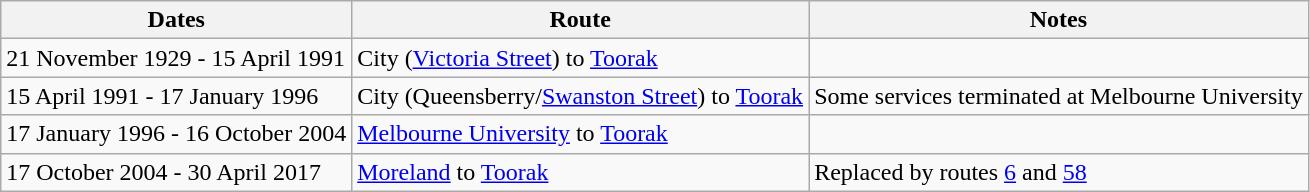<table class="wikitable sortable">
<tr>
<th>Dates</th>
<th>Route</th>
<th>Notes</th>
</tr>
<tr>
<td>21 November 1929 - 15 April 1991</td>
<td>City (<a href='#'>Victoria Street</a>) to <a href='#'>Toorak</a></td>
<td></td>
</tr>
<tr>
<td>15 April 1991 - 17 January 1996</td>
<td>City (Queensberry/<a href='#'>Swanston Street</a>) to <a href='#'>Toorak</a></td>
<td>Some services terminated at Melbourne University</td>
</tr>
<tr>
<td>17 January 1996 - 16 October 2004</td>
<td><a href='#'>Melbourne University</a> to <a href='#'>Toorak</a></td>
<td></td>
</tr>
<tr>
<td>17 October 2004 - 30 April 2017</td>
<td><a href='#'>Moreland</a> to <a href='#'>Toorak</a></td>
<td>Replaced by routes <a href='#'>6</a> and <a href='#'>58</a></td>
</tr>
</table>
